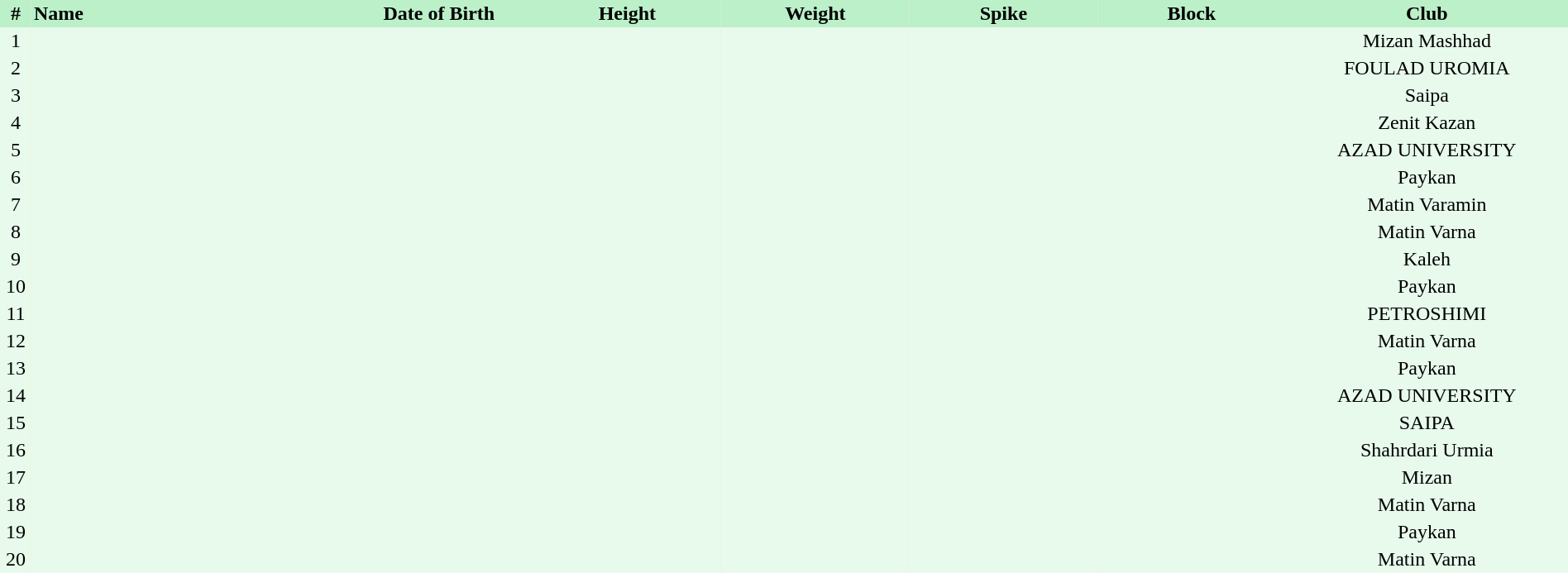<table border=0 cellpadding=2 cellspacing=0  |- bgcolor=#FFECCE style=text-align:center; font-size:90%; width=100%>
<tr bgcolor=#BBF0C9>
<th width=2%>#</th>
<th align=left width=20%>Name</th>
<th width=12%>Date of Birth</th>
<th width=12%>Height</th>
<th width=12%>Weight</th>
<th width=12%>Spike</th>
<th width=12%>Block</th>
<th width=20%>Club</th>
</tr>
<tr bgcolor=#E7FAEC>
<td>1</td>
<td align=left></td>
<td align=right></td>
<td></td>
<td></td>
<td></td>
<td></td>
<td>Mizan Mashhad</td>
</tr>
<tr bgcolor=#E7FAEC>
<td>2</td>
<td align=left></td>
<td align=right></td>
<td></td>
<td></td>
<td></td>
<td></td>
<td>FOULAD UROMIA</td>
</tr>
<tr bgcolor=#E7FAEC>
<td>3</td>
<td align=left></td>
<td align=right></td>
<td></td>
<td></td>
<td></td>
<td></td>
<td>Saipa</td>
</tr>
<tr bgcolor=#E7FAEC>
<td>4</td>
<td align=left></td>
<td align=right></td>
<td></td>
<td></td>
<td></td>
<td></td>
<td>Zenit Kazan</td>
</tr>
<tr bgcolor=#E7FAEC>
<td>5</td>
<td align=left></td>
<td align=right></td>
<td></td>
<td></td>
<td></td>
<td></td>
<td>AZAD UNIVERSITY</td>
</tr>
<tr bgcolor=#E7FAEC>
<td>6</td>
<td align=left></td>
<td align=right></td>
<td></td>
<td></td>
<td></td>
<td></td>
<td>Paykan</td>
</tr>
<tr bgcolor=#E7FAEC>
<td>7</td>
<td align=left></td>
<td align=right></td>
<td></td>
<td></td>
<td></td>
<td></td>
<td>Matin Varamin</td>
</tr>
<tr bgcolor=#E7FAEC>
<td>8</td>
<td align=left></td>
<td align=right></td>
<td></td>
<td></td>
<td></td>
<td></td>
<td>Matin Varna</td>
</tr>
<tr bgcolor=#E7FAEC>
<td>9</td>
<td align=left></td>
<td align=right></td>
<td></td>
<td></td>
<td></td>
<td></td>
<td>Kaleh</td>
</tr>
<tr bgcolor=#E7FAEC>
<td>10</td>
<td align=left></td>
<td align=right></td>
<td></td>
<td></td>
<td></td>
<td></td>
<td>Paykan</td>
</tr>
<tr bgcolor=#E7FAEC>
<td>11</td>
<td align=left></td>
<td align=right></td>
<td></td>
<td></td>
<td></td>
<td></td>
<td>PETROSHIMI</td>
</tr>
<tr bgcolor=#E7FAEC>
<td>12</td>
<td align=left></td>
<td align=right></td>
<td></td>
<td></td>
<td></td>
<td></td>
<td>Matin Varna</td>
</tr>
<tr bgcolor=#E7FAEC>
<td>13</td>
<td align=left></td>
<td align=right></td>
<td></td>
<td></td>
<td></td>
<td></td>
<td>Paykan</td>
</tr>
<tr bgcolor=#E7FAEC>
<td>14</td>
<td align=left></td>
<td align=right></td>
<td></td>
<td></td>
<td></td>
<td></td>
<td>AZAD UNIVERSITY</td>
</tr>
<tr bgcolor=#E7FAEC>
<td>15</td>
<td align=left></td>
<td align=right></td>
<td></td>
<td></td>
<td></td>
<td></td>
<td>SAIPA</td>
</tr>
<tr bgcolor=#E7FAEC>
<td>16</td>
<td align=left></td>
<td align=right></td>
<td></td>
<td></td>
<td></td>
<td></td>
<td>Shahrdari Urmia</td>
</tr>
<tr bgcolor=#E7FAEC>
<td>17</td>
<td align=left></td>
<td align=right></td>
<td></td>
<td></td>
<td></td>
<td></td>
<td>Mizan</td>
</tr>
<tr bgcolor=#E7FAEC>
<td>18</td>
<td align=left></td>
<td align=right></td>
<td></td>
<td></td>
<td></td>
<td></td>
<td>Matin Varna</td>
</tr>
<tr bgcolor=#E7FAEC>
<td>19</td>
<td align=left></td>
<td align=right></td>
<td></td>
<td></td>
<td></td>
<td></td>
<td>Paykan</td>
</tr>
<tr bgcolor=#E7FAEC>
<td>20</td>
<td align=left></td>
<td align=right></td>
<td></td>
<td></td>
<td></td>
<td></td>
<td>Matin Varna</td>
</tr>
</table>
